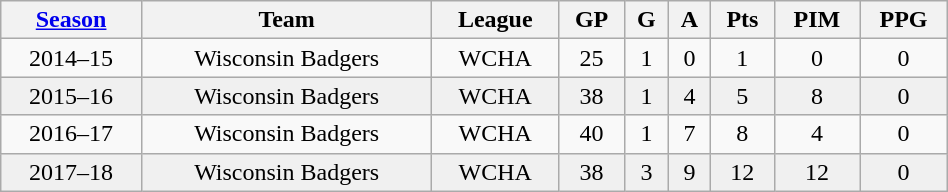<table class="wikitable" width="50%" style="text-align:center">
<tr>
<th><a href='#'>Season</a></th>
<th>Team</th>
<th>League</th>
<th>GP</th>
<th>G</th>
<th>A</th>
<th>Pts</th>
<th>PIM</th>
<th>PPG</th>
</tr>
<tr>
<td>2014–15</td>
<td>Wisconsin Badgers</td>
<td>WCHA</td>
<td>25</td>
<td>1</td>
<td>0</td>
<td>1</td>
<td>0</td>
<td>0</td>
</tr>
<tr bgcolor="#f0f0f0">
<td>2015–16</td>
<td>Wisconsin Badgers</td>
<td>WCHA</td>
<td>38</td>
<td>1</td>
<td>4</td>
<td>5</td>
<td>8</td>
<td>0</td>
</tr>
<tr>
<td>2016–17</td>
<td>Wisconsin Badgers</td>
<td>WCHA</td>
<td>40</td>
<td>1</td>
<td>7</td>
<td>8</td>
<td>4</td>
<td>0</td>
</tr>
<tr bgcolor="#f0f0f0">
<td>2017–18</td>
<td>Wisconsin Badgers</td>
<td>WCHA</td>
<td>38</td>
<td>3</td>
<td>9</td>
<td>12</td>
<td>12</td>
<td>0</td>
</tr>
</table>
